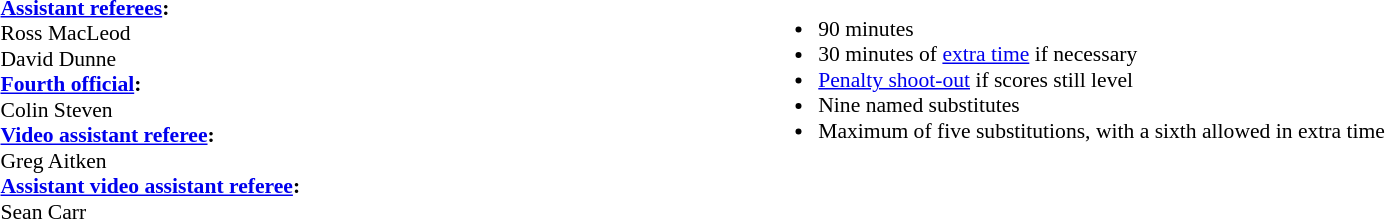<table style="width:100%; font-size:90%;">
<tr>
<td style="width:40%; vertical-align:top;"><br><strong><a href='#'>Assistant referees</a>:</strong>
<br>Ross MacLeod
<br>David Dunne
<br><strong><a href='#'>Fourth official</a>:</strong>
<br>Colin Steven
<br><strong><a href='#'>Video assistant referee</a>:</strong>
<br>Greg Aitken
<br><strong><a href='#'>Assistant video assistant referee</a>:</strong>
<br>Sean Carr</td>
<td style="width:60%; vertical-align:top;"><br><ul><li>90 minutes</li><li>30 minutes of <a href='#'>extra time</a> if necessary</li><li><a href='#'>Penalty shoot-out</a> if scores still level</li><li>Nine named substitutes</li><li>Maximum of five substitutions, with a sixth allowed in extra time</li></ul></td>
</tr>
</table>
